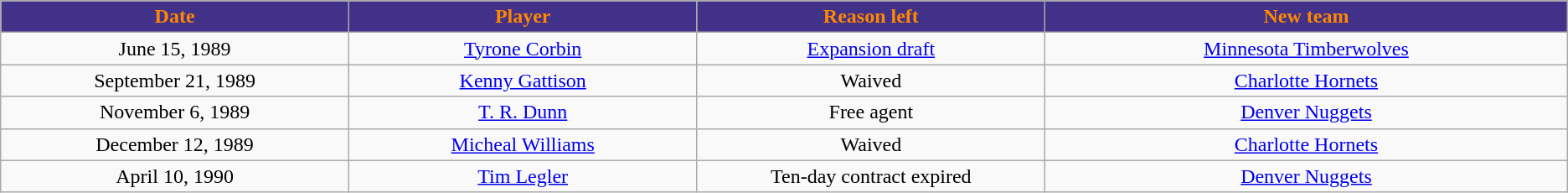<table class="wikitable sortable sortable">
<tr>
<th style="background:#423189; color:#FF8800" width="10%">Date</th>
<th style="background:#423189; color:#FF8800" width="10%">Player</th>
<th style="background:#423189; color:#FF8800" width="10%">Reason left</th>
<th style="background:#423189; color:#FF8800" width="15%">New team</th>
</tr>
<tr style="text-align: center">
<td>June 15, 1989</td>
<td><a href='#'>Tyrone Corbin</a></td>
<td><a href='#'>Expansion draft</a></td>
<td><a href='#'>Minnesota Timberwolves</a></td>
</tr>
<tr style="text-align: center">
<td>September 21, 1989</td>
<td><a href='#'>Kenny Gattison</a></td>
<td>Waived</td>
<td><a href='#'>Charlotte Hornets</a></td>
</tr>
<tr style="text-align: center">
<td>November 6, 1989</td>
<td><a href='#'>T. R. Dunn</a></td>
<td>Free agent</td>
<td><a href='#'>Denver Nuggets</a></td>
</tr>
<tr style="text-align: center">
<td>December 12, 1989</td>
<td><a href='#'>Micheal Williams</a></td>
<td>Waived</td>
<td><a href='#'>Charlotte Hornets</a></td>
</tr>
<tr style="text-align: center">
<td>April 10, 1990</td>
<td><a href='#'>Tim Legler</a></td>
<td>Ten-day contract expired</td>
<td><a href='#'>Denver Nuggets</a></td>
</tr>
</table>
